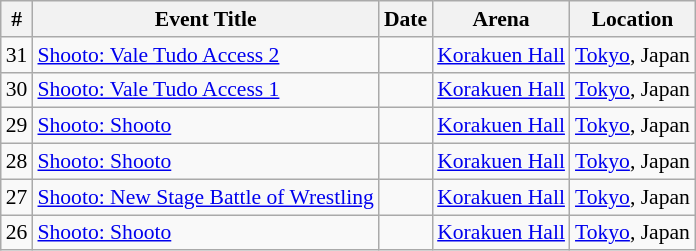<table class="sortable wikitable succession-box" style="font-size:90%;">
<tr>
<th scope="col">#</th>
<th scope="col">Event Title</th>
<th scope="col">Date</th>
<th scope="col">Arena</th>
<th scope="col">Location</th>
</tr>
<tr>
<td align=center>31</td>
<td><a href='#'>Shooto: Vale Tudo Access 2</a></td>
<td></td>
<td><a href='#'>Korakuen Hall</a></td>
<td><a href='#'>Tokyo</a>, Japan</td>
</tr>
<tr>
<td align=center>30</td>
<td><a href='#'>Shooto: Vale Tudo Access 1</a></td>
<td></td>
<td><a href='#'>Korakuen Hall</a></td>
<td><a href='#'>Tokyo</a>, Japan</td>
</tr>
<tr>
<td align=center>29</td>
<td><a href='#'>Shooto: Shooto</a></td>
<td></td>
<td><a href='#'>Korakuen Hall</a></td>
<td><a href='#'>Tokyo</a>, Japan</td>
</tr>
<tr>
<td align=center>28</td>
<td><a href='#'>Shooto: Shooto</a></td>
<td></td>
<td><a href='#'>Korakuen Hall</a></td>
<td><a href='#'>Tokyo</a>, Japan</td>
</tr>
<tr>
<td align=center>27</td>
<td><a href='#'>Shooto: New Stage Battle of Wrestling</a></td>
<td></td>
<td><a href='#'>Korakuen Hall</a></td>
<td><a href='#'>Tokyo</a>, Japan</td>
</tr>
<tr>
<td align=center>26</td>
<td><a href='#'>Shooto: Shooto</a></td>
<td></td>
<td><a href='#'>Korakuen Hall</a></td>
<td><a href='#'>Tokyo</a>, Japan</td>
</tr>
</table>
